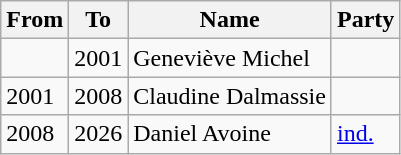<table class="wikitable">
<tr>
<th>From</th>
<th>To</th>
<th>Name</th>
<th>Party</th>
</tr>
<tr>
<td></td>
<td>2001</td>
<td>Geneviève Michel</td>
<td></td>
</tr>
<tr>
<td>2001</td>
<td>2008</td>
<td>Claudine Dalmassie</td>
<td></td>
</tr>
<tr>
<td>2008</td>
<td>2026</td>
<td>Daniel Avoine</td>
<td><a href='#'>ind.</a></td>
</tr>
</table>
